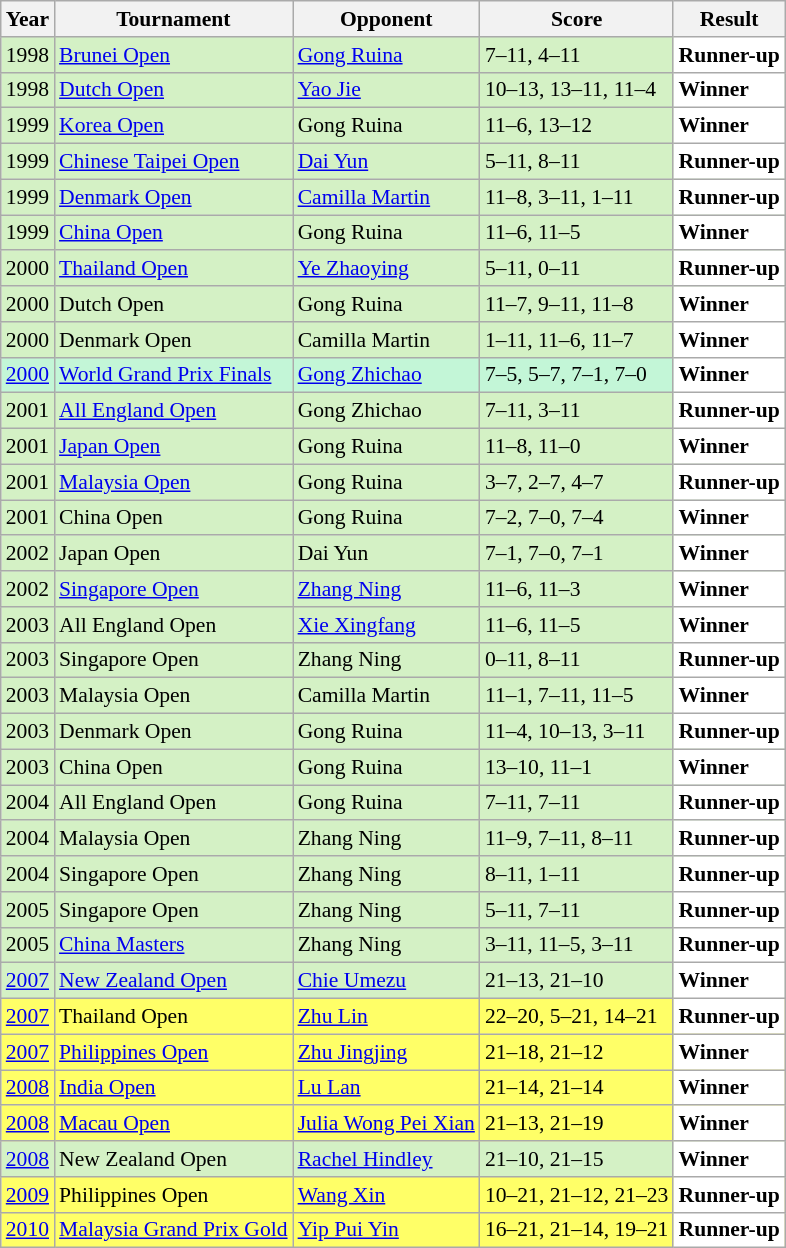<table class="sortable wikitable" style="font-size: 90%;">
<tr>
<th>Year</th>
<th>Tournament</th>
<th>Opponent</th>
<th>Score</th>
<th>Result</th>
</tr>
<tr style="background:#D4F1C5">
<td align="center">1998</td>
<td align="left"><a href='#'>Brunei Open</a></td>
<td align="left"> <a href='#'>Gong Ruina</a></td>
<td align="left">7–11, 4–11</td>
<td style="text-align:left; background:white"> <strong>Runner-up</strong></td>
</tr>
<tr style="background:#D4F1C5">
<td align="center">1998</td>
<td align="left"><a href='#'>Dutch Open</a></td>
<td align="left"> <a href='#'>Yao Jie</a></td>
<td align="left">10–13, 13–11, 11–4</td>
<td style="text-align:left; background:white"> <strong>Winner</strong></td>
</tr>
<tr style="background:#D4F1C5">
<td align="center">1999</td>
<td align="left"><a href='#'>Korea Open</a></td>
<td align="left"> Gong Ruina</td>
<td align="left">11–6, 13–12</td>
<td style="text-align:left; background:white"> <strong>Winner</strong></td>
</tr>
<tr style="background:#D4F1C5">
<td align="center">1999</td>
<td align="left"><a href='#'>Chinese Taipei Open</a></td>
<td align="left"> <a href='#'>Dai Yun</a></td>
<td align="left">5–11, 8–11</td>
<td style="text-align:left; background:white"> <strong>Runner-up</strong></td>
</tr>
<tr style="background:#D4F1C5">
<td align="center">1999</td>
<td align="left"><a href='#'>Denmark Open</a></td>
<td align="left"> <a href='#'>Camilla Martin</a></td>
<td align="left">11–8, 3–11, 1–11</td>
<td style="text-align:left; background:white"> <strong>Runner-up</strong></td>
</tr>
<tr style="background:#D4F1C5">
<td align="center">1999</td>
<td align="left"><a href='#'>China Open</a></td>
<td align="left"> Gong Ruina</td>
<td align="left">11–6, 11–5</td>
<td style="text-align:left; background:white"> <strong>Winner</strong></td>
</tr>
<tr style="background:#D4F1C5">
<td align="center">2000</td>
<td align="left"><a href='#'>Thailand Open</a></td>
<td align="left"> <a href='#'>Ye Zhaoying</a></td>
<td align="left">5–11, 0–11</td>
<td style="text-align:left; background:white"> <strong>Runner-up</strong></td>
</tr>
<tr style="background:#D4F1C5">
<td align="center">2000</td>
<td align="left">Dutch Open</td>
<td align="left"> Gong Ruina</td>
<td align="left">11–7, 9–11, 11–8</td>
<td style="text-align:left; background:white"> <strong>Winner</strong></td>
</tr>
<tr style="background:#D4F1C5">
<td align="center">2000</td>
<td align="left">Denmark Open</td>
<td align="left"> Camilla Martin</td>
<td align="left">1–11, 11–6, 11–7</td>
<td style="text-align:left; background:white"> <strong>Winner</strong></td>
</tr>
<tr style="background:#C3F6D7">
<td align="center"><a href='#'>2000</a></td>
<td align="left"><a href='#'>World Grand Prix Finals</a></td>
<td align="left"> <a href='#'>Gong Zhichao</a></td>
<td align="left">7–5, 5–7, 7–1, 7–0</td>
<td style="text-align:left; background:white"> <strong>Winner</strong></td>
</tr>
<tr style="background:#D4F1C5">
<td align="center">2001</td>
<td align="left"><a href='#'>All England Open</a></td>
<td align="left"> Gong Zhichao</td>
<td align="left">7–11, 3–11</td>
<td style="text-align:left; background:white"> <strong>Runner-up</strong></td>
</tr>
<tr style="background:#D4F1C5">
<td align="center">2001</td>
<td align="left"><a href='#'>Japan Open</a></td>
<td align="left"> Gong Ruina</td>
<td align="left">11–8, 11–0</td>
<td style="text-align:left; background:white"> <strong>Winner</strong></td>
</tr>
<tr style="background:#D4F1C5">
<td align="center">2001</td>
<td align="left"><a href='#'>Malaysia Open</a></td>
<td align="left"> Gong Ruina</td>
<td align="left">3–7, 2–7, 4–7</td>
<td style="text-align:left; background:white"> <strong>Runner-up</strong></td>
</tr>
<tr style="background:#D4F1C5">
<td align="center">2001</td>
<td align="left">China Open</td>
<td align="left"> Gong Ruina</td>
<td align="left">7–2, 7–0, 7–4</td>
<td style="text-align:left; background:white"> <strong>Winner</strong></td>
</tr>
<tr style="background:#D4F1C5">
<td align="center">2002</td>
<td align="left">Japan Open</td>
<td align="left"> Dai Yun</td>
<td align="left">7–1, 7–0, 7–1</td>
<td style="text-align:left; background:white"> <strong>Winner</strong></td>
</tr>
<tr style="background:#D4F1C5">
<td align="center">2002</td>
<td align="left"><a href='#'>Singapore Open</a></td>
<td align="left"> <a href='#'>Zhang Ning</a></td>
<td align="left">11–6, 11–3</td>
<td style="text-align:left; background:white"> <strong>Winner</strong></td>
</tr>
<tr style="background:#D4F1C5">
<td align="center">2003</td>
<td align="left">All England Open</td>
<td align="left"> <a href='#'>Xie Xingfang</a></td>
<td align="left">11–6, 11–5</td>
<td style="text-align:left; background:white"> <strong>Winner</strong></td>
</tr>
<tr style="background:#D4F1C5">
<td align="center">2003</td>
<td align="left">Singapore Open</td>
<td align="left"> Zhang Ning</td>
<td align="left">0–11, 8–11</td>
<td style="text-align:left; background:white"> <strong>Runner-up</strong></td>
</tr>
<tr style="background:#D4F1C5">
<td align="center">2003</td>
<td align="left">Malaysia Open</td>
<td align="left"> Camilla Martin</td>
<td align="left">11–1, 7–11, 11–5</td>
<td style="text-align:left; background:white"> <strong>Winner</strong></td>
</tr>
<tr style="background:#D4F1C5">
<td align="center">2003</td>
<td align="left">Denmark Open</td>
<td align="left"> Gong Ruina</td>
<td align="left">11–4, 10–13, 3–11</td>
<td style="text-align:left; background:white"> <strong>Runner-up</strong></td>
</tr>
<tr style="background:#D4F1C5">
<td align="center">2003</td>
<td align="left">China Open</td>
<td align="left"> Gong Ruina</td>
<td align="left">13–10, 11–1</td>
<td style="text-align:left; background:white"> <strong>Winner</strong></td>
</tr>
<tr style="background:#D4F1C5">
<td align="center">2004</td>
<td align="left">All England Open</td>
<td align="left"> Gong Ruina</td>
<td align="left">7–11, 7–11</td>
<td style="text-align:left; background:white"> <strong>Runner-up</strong></td>
</tr>
<tr style="background:#D4F1C5">
<td align="center">2004</td>
<td align="left">Malaysia Open</td>
<td align="left"> Zhang Ning</td>
<td align="left">11–9, 7–11, 8–11</td>
<td style="text-align:left; background:white"> <strong>Runner-up</strong></td>
</tr>
<tr style="background:#D4F1C5">
<td align="center">2004</td>
<td align="left">Singapore Open</td>
<td align="left"> Zhang Ning</td>
<td align="left">8–11, 1–11</td>
<td style="text-align:left; background:white"> <strong>Runner-up</strong></td>
</tr>
<tr style="background:#D4F1C5">
<td align="center">2005</td>
<td align="left">Singapore Open</td>
<td align="left"> Zhang Ning</td>
<td align="left">5–11, 7–11</td>
<td style="text-align:left; background:white"> <strong>Runner-up</strong></td>
</tr>
<tr style="background:#D4F1C5">
<td align="center">2005</td>
<td align="left"><a href='#'>China Masters</a></td>
<td align="left"> Zhang Ning</td>
<td align="left">3–11, 11–5, 3–11</td>
<td style="text-align:left; background:white"> <strong>Runner-up</strong></td>
</tr>
<tr style="background:#D4F1C5">
<td align="center"><a href='#'>2007</a></td>
<td align="left"><a href='#'>New Zealand Open</a></td>
<td align="left"> <a href='#'>Chie Umezu</a></td>
<td align="left">21–13, 21–10</td>
<td style="text-align:left; background:white"> <strong>Winner</strong></td>
</tr>
<tr style="background:#FFFF67">
<td align="center"><a href='#'>2007</a></td>
<td align="left">Thailand Open</td>
<td align="left"> <a href='#'>Zhu Lin</a></td>
<td align="left">22–20, 5–21, 14–21</td>
<td style="text-align:left; background:white"> <strong>Runner-up</strong></td>
</tr>
<tr style="background:#FFFF67">
<td align="center"><a href='#'>2007</a></td>
<td align="left"><a href='#'>Philippines Open</a></td>
<td align="left"> <a href='#'>Zhu Jingjing</a></td>
<td align="left">21–18, 21–12</td>
<td style="text-align:left; background:white"> <strong>Winner</strong></td>
</tr>
<tr style="background:#FFFF67">
<td align="center"><a href='#'>2008</a></td>
<td align="left"><a href='#'>India Open</a></td>
<td align="left"> <a href='#'>Lu Lan</a></td>
<td align="left">21–14, 21–14</td>
<td style="text-align:left; background:white"> <strong>Winner</strong></td>
</tr>
<tr style="background:#FFFF67">
<td align="center"><a href='#'>2008</a></td>
<td align="left"><a href='#'>Macau Open</a></td>
<td align="left"> <a href='#'>Julia Wong Pei Xian</a></td>
<td align="left">21–13, 21–19</td>
<td style="text-align:left; background:white"> <strong>Winner</strong></td>
</tr>
<tr style="background:#D4F1C5">
<td align="center"><a href='#'>2008</a></td>
<td align="left">New Zealand Open</td>
<td align="left"> <a href='#'>Rachel Hindley</a></td>
<td align="left">21–10, 21–15</td>
<td style="text-align:left; background:white"> <strong>Winner</strong></td>
</tr>
<tr style="background:#FFFF67">
<td align="center"><a href='#'>2009</a></td>
<td align="left">Philippines Open</td>
<td align="left"> <a href='#'>Wang Xin</a></td>
<td align="left">10–21, 21–12, 21–23</td>
<td style="text-align:left; background:white"> <strong>Runner-up</strong></td>
</tr>
<tr style="background:#FFFF67">
<td align="center"><a href='#'>2010</a></td>
<td align="left"><a href='#'>Malaysia Grand Prix Gold</a></td>
<td align="left"> <a href='#'>Yip Pui Yin</a></td>
<td align="left">16–21, 21–14, 19–21</td>
<td style="text-align:left; background:white"> <strong>Runner-up</strong></td>
</tr>
</table>
